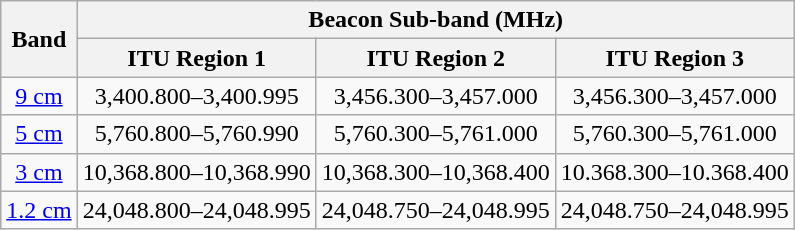<table class="wikitable">
<tr>
<th rowspan="2">Band</th>
<th colspan="3">Beacon Sub-band (MHz)</th>
</tr>
<tr>
<th>ITU Region 1</th>
<th>ITU Region 2</th>
<th>ITU Region 3</th>
</tr>
<tr>
<td align="center"><a href='#'>9 cm</a></td>
<td align="center">3,400.800–3,400.995</td>
<td align="center">3,456.300–3,457.000</td>
<td align="center">3,456.300–3,457.000</td>
</tr>
<tr>
<td align="center"><a href='#'>5 cm</a></td>
<td align="center">5,760.800–5,760.990</td>
<td align="center">5,760.300–5,761.000</td>
<td align="center">5,760.300–5,761.000</td>
</tr>
<tr>
<td align="center"><a href='#'>3 cm</a></td>
<td align="center">10,368.800–10,368.990</td>
<td align="center">10,368.300–10,368.400</td>
<td align="center">10.368.300–10.368.400</td>
</tr>
<tr>
<td align="center"><a href='#'>1.2 cm</a></td>
<td align="center">24,048.800–24,048.995</td>
<td align="center">24,048.750–24,048.995</td>
<td align="center">24,048.750–24,048.995</td>
</tr>
</table>
